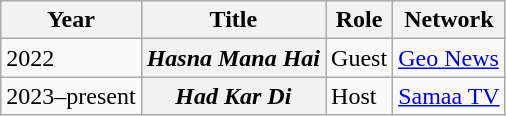<table class="wikitable plainrowheaders">
<tr>
<th scope="col">Year</th>
<th scope="col">Title</th>
<th scope="col">Role</th>
<th>Network</th>
</tr>
<tr>
<td>2022</td>
<th scope="row"><em>Hasna Mana Hai</em></th>
<td>Guest</td>
<td><a href='#'>Geo News</a></td>
</tr>
<tr>
<td>2023–present</td>
<th scope="row"><em>Had Kar Di</em></th>
<td>Host</td>
<td><a href='#'>Samaa TV</a></td>
</tr>
</table>
